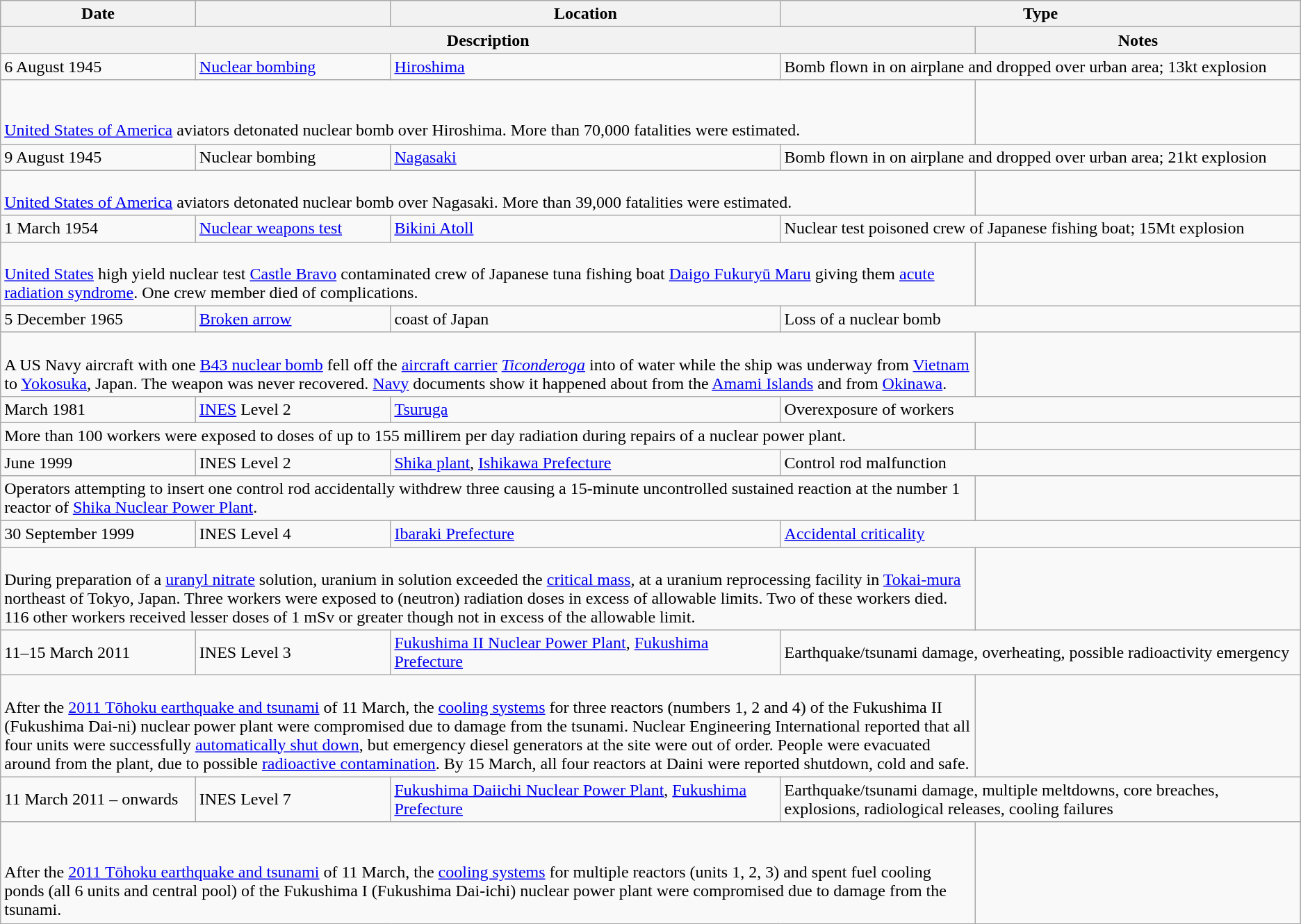<table class=wikitable>
<tr>
<th width=15%>Date</th>
<th width=15%></th>
<th width=30%>Location</th>
<th colspan=2>Type</th>
</tr>
<tr>
<th colspan="4" style="width:75%;">Description</th>
<th>Notes</th>
</tr>
<tr>
<td>6 August 1945</td>
<td><a href='#'>Nuclear bombing</a></td>
<td><a href='#'>Hiroshima</a></td>
<td colspan=2>Bomb flown in on airplane and dropped over urban area; 13kt explosion</td>
</tr>
<tr>
<td colspan=4><br><br><a href='#'>United States of America</a> aviators detonated nuclear bomb over Hiroshima. More than 70,000 fatalities were estimated.</td>
<td></td>
</tr>
<tr>
<td>9 August 1945</td>
<td>Nuclear bombing</td>
<td><a href='#'>Nagasaki</a></td>
<td colspan=2>Bomb flown in on airplane and dropped over urban area; 21kt explosion</td>
</tr>
<tr>
<td colspan=4><br>
<a href='#'>United States of America</a> aviators detonated nuclear bomb over Nagasaki. More than 39,000 fatalities were estimated.</td>
<td></td>
</tr>
<tr>
<td>1 March 1954</td>
<td><a href='#'>Nuclear weapons test</a></td>
<td><a href='#'>Bikini Atoll</a></td>
<td colspan=2>Nuclear test poisoned crew of Japanese fishing boat; 15Mt explosion</td>
</tr>
<tr>
<td colspan=4><br>
<a href='#'>United States</a> high yield nuclear test <a href='#'>Castle Bravo</a> contaminated crew of Japanese tuna fishing boat <a href='#'>Daigo Fukuryū Maru</a> giving them <a href='#'>acute radiation syndrome</a>. One crew member died of complications.</td>
<td></td>
</tr>
<tr>
<td>5 December 1965</td>
<td><a href='#'>Broken arrow</a></td>
<td>coast of Japan</td>
<td colspan=2>Loss of a nuclear bomb</td>
</tr>
<tr>
<td colspan=4><br>A US Navy aircraft with one <a href='#'>B43 nuclear bomb</a> fell off the <a href='#'>aircraft carrier</a> <a href='#'><em>Ticonderoga</em></a> into  of water while the ship was underway from <a href='#'>Vietnam</a> to <a href='#'>Yokosuka</a>, Japan. The weapon was never recovered. <a href='#'>Navy</a> documents show it happened about  from the <a href='#'>Amami Islands</a> and  from <a href='#'>Okinawa</a>.</td>
<td></td>
</tr>
<tr>
<td>March 1981</td>
<td><a href='#'>INES</a> Level 2</td>
<td><a href='#'>Tsuruga</a></td>
<td colspan=2>Overexposure of workers</td>
</tr>
<tr>
<td colspan=4>More than 100 workers were exposed to doses of up to 155 millirem per day radiation during repairs of a nuclear power plant.</td>
<td></td>
</tr>
<tr>
<td>June 1999</td>
<td>INES Level 2</td>
<td><a href='#'>Shika plant</a>, <a href='#'>Ishikawa Prefecture</a></td>
<td colspan=2>Control rod malfunction</td>
</tr>
<tr>
<td colspan=4>Operators attempting to insert one control rod accidentally withdrew three causing a 15-minute uncontrolled sustained reaction at the number 1 reactor of <a href='#'>Shika Nuclear Power Plant</a>.</td>
<td></td>
</tr>
<tr>
<td>30 September 1999</td>
<td>INES Level 4</td>
<td><a href='#'>Ibaraki Prefecture</a></td>
<td colspan=2><a href='#'>Accidental criticality</a></td>
</tr>
<tr>
<td colspan=4><br>
During preparation of a <a href='#'>uranyl nitrate</a> solution, uranium in solution exceeded the <a href='#'>critical mass</a>, at a uranium reprocessing facility in <a href='#'>Tokai-mura</a> northeast of Tokyo, Japan. Three workers were exposed to (neutron) radiation doses in excess of allowable limits. Two of these workers died. 116 other workers received lesser doses of 1 mSv or greater though not in excess of the allowable limit.</td>
<td></td>
</tr>
<tr>
<td>11–15 March 2011</td>
<td>INES Level 3</td>
<td><a href='#'>Fukushima II Nuclear Power Plant</a>, <a href='#'>Fukushima Prefecture</a></td>
<td colspan=2>Earthquake/tsunami damage, overheating, possible radioactivity emergency</td>
</tr>
<tr>
<td colspan=4><br>
After the <a href='#'>2011 Tōhoku earthquake and tsunami</a> of 11 March, the <a href='#'>cooling systems</a> for three reactors (numbers 1, 2 and 4) of the Fukushima II (Fukushima Dai-ni) nuclear power plant were compromised due to damage from the tsunami. Nuclear Engineering International reported that all four units were successfully <a href='#'>automatically shut down</a>, but emergency diesel generators at the site were out of order. People were evacuated around  from the plant, due to possible <a href='#'>radioactive contamination</a>. By 15 March, all four reactors at Daini were reported shutdown, cold and safe.</td>
<td></td>
</tr>
<tr>
<td>11 March 2011 – onwards</td>
<td>INES Level 7</td>
<td><a href='#'>Fukushima Daiichi Nuclear Power Plant</a>, <a href='#'>Fukushima Prefecture</a></td>
<td colspan=2>Earthquake/tsunami damage, multiple meltdowns, core breaches, explosions, radiological releases, cooling failures</td>
</tr>
<tr>
<td colspan=4><br><br>After the <a href='#'>2011 Tōhoku earthquake and tsunami</a> of 11 March, the <a href='#'>cooling systems</a> for multiple reactors (units 1, 2, 3) and spent fuel cooling ponds (all 6 units and central pool) of the Fukushima I (Fukushima Dai-ichi) nuclear power plant were compromised due to damage from the tsunami.</td>
<td></td>
</tr>
</table>
